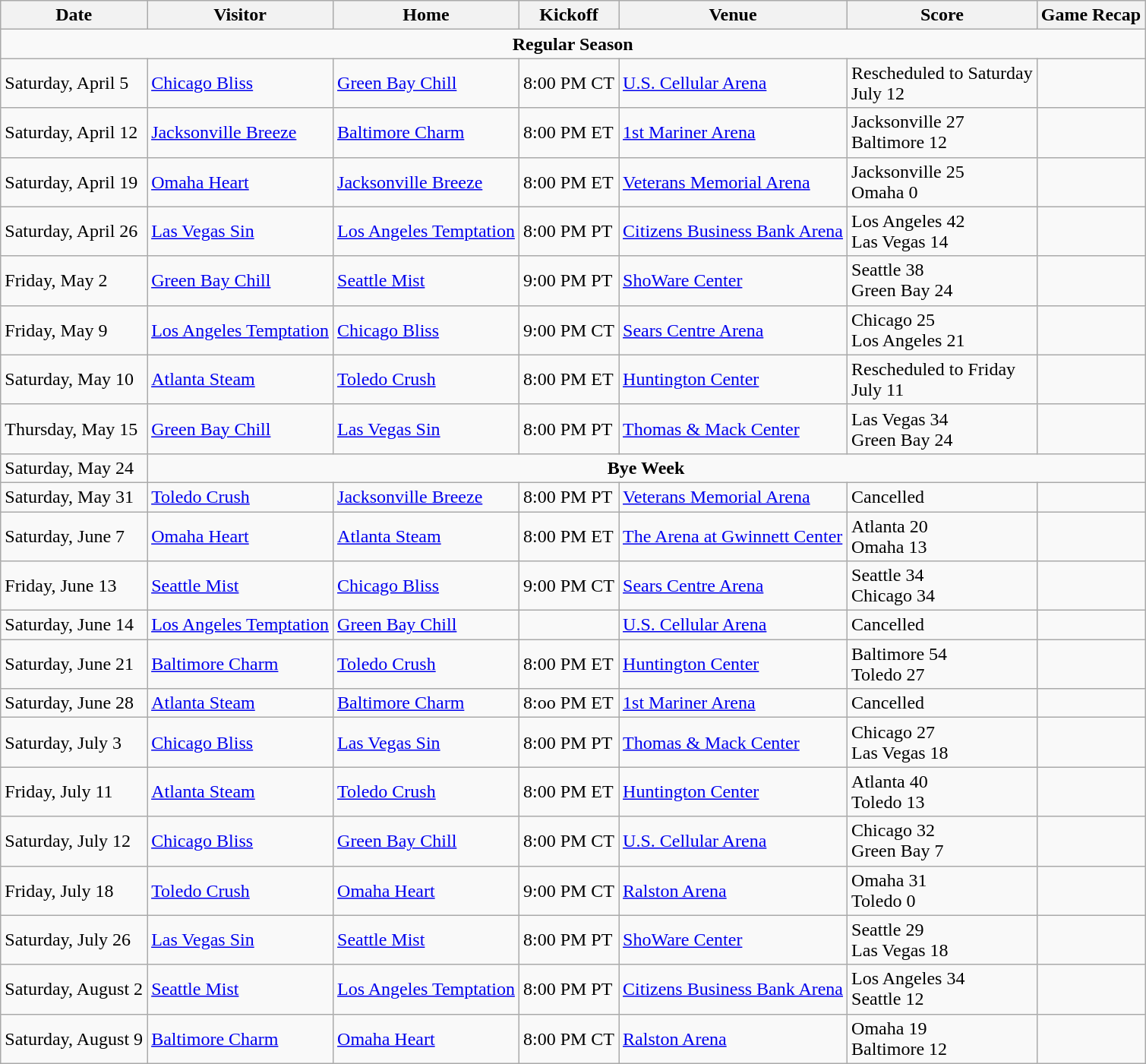<table class="wikitable">
<tr>
<th>Date</th>
<th>Visitor</th>
<th>Home</th>
<th>Kickoff</th>
<th>Venue</th>
<th>Score</th>
<th>Game Recap</th>
</tr>
<tr>
<td colspan=7 style="text-align:center;"><strong>Regular Season</strong></td>
</tr>
<tr>
<td>Saturday, April 5</td>
<td><a href='#'>Chicago Bliss</a></td>
<td><a href='#'>Green Bay Chill</a></td>
<td>8:00 PM CT</td>
<td><a href='#'>U.S. Cellular Arena</a></td>
<td>Rescheduled to Saturday<br>July 12</td>
<td></td>
</tr>
<tr>
<td>Saturday, April 12</td>
<td><a href='#'>Jacksonville Breeze</a></td>
<td><a href='#'>Baltimore Charm</a></td>
<td>8:00 PM ET</td>
<td><a href='#'>1st Mariner Arena</a></td>
<td>Jacksonville 27<br>Baltimore 12</td>
<td></td>
</tr>
<tr>
<td>Saturday, April 19</td>
<td><a href='#'>Omaha Heart</a></td>
<td><a href='#'>Jacksonville Breeze</a></td>
<td>8:00 PM ET</td>
<td><a href='#'>Veterans Memorial Arena</a></td>
<td>Jacksonville 25<br>Omaha 0</td>
<td></td>
</tr>
<tr>
<td>Saturday, April 26</td>
<td><a href='#'>Las Vegas Sin</a></td>
<td><a href='#'>Los Angeles Temptation</a></td>
<td>8:00 PM PT</td>
<td><a href='#'>Citizens Business Bank Arena</a></td>
<td>Los Angeles 42<br>Las Vegas 14</td>
<td></td>
</tr>
<tr>
<td>Friday, May 2</td>
<td><a href='#'>Green Bay Chill</a></td>
<td><a href='#'>Seattle Mist</a></td>
<td>9:00 PM PT</td>
<td><a href='#'>ShoWare Center</a></td>
<td>Seattle 38<br>Green Bay 24</td>
<td></td>
</tr>
<tr>
<td>Friday, May 9</td>
<td><a href='#'>Los Angeles Temptation</a></td>
<td><a href='#'>Chicago Bliss</a></td>
<td>9:00 PM CT</td>
<td><a href='#'>Sears Centre Arena</a></td>
<td>Chicago 25<br>Los Angeles 21</td>
<td></td>
</tr>
<tr>
<td>Saturday, May 10</td>
<td><a href='#'>Atlanta Steam</a></td>
<td><a href='#'>Toledo Crush</a></td>
<td>8:00 PM ET</td>
<td><a href='#'>Huntington Center</a></td>
<td>Rescheduled to Friday<br>July 11</td>
<td></td>
</tr>
<tr>
<td>Thursday, May 15</td>
<td><a href='#'>Green Bay Chill</a></td>
<td><a href='#'>Las Vegas Sin</a></td>
<td>8:00 PM PT</td>
<td><a href='#'>Thomas & Mack Center</a></td>
<td>Las Vegas 34<br>Green Bay 24</td>
<td></td>
</tr>
<tr>
<td>Saturday, May 24</td>
<td colspan="6" style="text-align:center;"><strong>Bye Week</strong></td>
</tr>
<tr>
<td>Saturday, May 31</td>
<td><a href='#'>Toledo Crush</a></td>
<td><a href='#'>Jacksonville Breeze</a></td>
<td>8:00 PM PT</td>
<td><a href='#'>Veterans Memorial Arena</a></td>
<td>Cancelled</td>
<td></td>
</tr>
<tr>
<td>Saturday, June 7</td>
<td><a href='#'>Omaha Heart</a></td>
<td><a href='#'>Atlanta Steam</a></td>
<td>8:00 PM ET</td>
<td><a href='#'>The Arena at Gwinnett Center</a></td>
<td>Atlanta 20<br>Omaha 13</td>
<td></td>
</tr>
<tr>
<td>Friday, June 13</td>
<td><a href='#'>Seattle Mist</a></td>
<td><a href='#'>Chicago Bliss</a></td>
<td>9:00 PM CT</td>
<td><a href='#'>Sears Centre Arena</a></td>
<td>Seattle 34<br>Chicago 34</td>
<td></td>
</tr>
<tr>
<td>Saturday, June 14</td>
<td><a href='#'>Los Angeles Temptation</a></td>
<td><a href='#'>Green Bay Chill</a></td>
<td></td>
<td><a href='#'>U.S. Cellular Arena</a></td>
<td>Cancelled</td>
<td></td>
</tr>
<tr>
<td>Saturday, June 21</td>
<td><a href='#'>Baltimore Charm</a></td>
<td><a href='#'>Toledo Crush</a></td>
<td>8:00 PM ET</td>
<td><a href='#'>Huntington Center</a></td>
<td>Baltimore 54<br>Toledo 27</td>
<td></td>
</tr>
<tr>
<td>Saturday, June 28</td>
<td><a href='#'>Atlanta Steam</a></td>
<td><a href='#'>Baltimore Charm</a></td>
<td>8:oo PM ET</td>
<td><a href='#'>1st Mariner Arena</a></td>
<td>Cancelled</td>
<td></td>
</tr>
<tr>
<td>Saturday, July 3</td>
<td><a href='#'>Chicago Bliss</a></td>
<td><a href='#'>Las Vegas Sin</a></td>
<td>8:00 PM PT</td>
<td><a href='#'>Thomas & Mack Center</a></td>
<td>Chicago 27<br>Las Vegas 18</td>
<td></td>
</tr>
<tr>
<td>Friday, July 11</td>
<td><a href='#'>Atlanta Steam</a></td>
<td><a href='#'>Toledo Crush</a></td>
<td>8:00 PM ET</td>
<td><a href='#'>Huntington Center</a></td>
<td>Atlanta 40<br>Toledo 13</td>
<td></td>
</tr>
<tr>
<td>Saturday, July 12</td>
<td><a href='#'>Chicago Bliss</a></td>
<td><a href='#'>Green Bay Chill</a></td>
<td>8:00 PM CT</td>
<td><a href='#'>U.S. Cellular Arena</a></td>
<td>Chicago 32<br>Green Bay 7</td>
<td></td>
</tr>
<tr>
<td>Friday, July 18</td>
<td><a href='#'>Toledo Crush</a></td>
<td><a href='#'>Omaha Heart</a></td>
<td>9:00 PM CT</td>
<td><a href='#'>Ralston Arena</a></td>
<td>Omaha 31<br>Toledo 0</td>
<td></td>
</tr>
<tr>
<td>Saturday, July 26</td>
<td><a href='#'>Las Vegas Sin</a></td>
<td><a href='#'>Seattle Mist</a></td>
<td>8:00 PM PT</td>
<td><a href='#'>ShoWare Center</a></td>
<td>Seattle 29<br>Las Vegas 18</td>
<td></td>
</tr>
<tr>
<td>Saturday, August 2</td>
<td><a href='#'>Seattle Mist</a></td>
<td><a href='#'>Los Angeles Temptation</a></td>
<td>8:00 PM PT</td>
<td><a href='#'>Citizens Business Bank Arena</a></td>
<td>Los Angeles 34<br>Seattle 12</td>
<td></td>
</tr>
<tr>
<td>Saturday, August 9</td>
<td><a href='#'>Baltimore Charm</a></td>
<td><a href='#'>Omaha Heart</a></td>
<td>8:00 PM CT</td>
<td><a href='#'>Ralston Arena</a></td>
<td>Omaha 19<br>Baltimore 12</td>
<td></td>
</tr>
</table>
